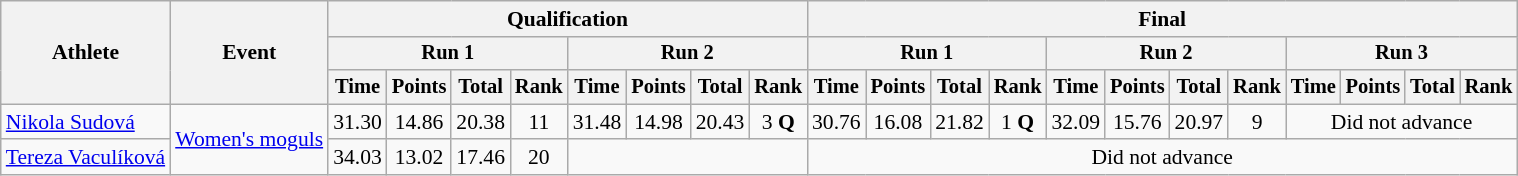<table class="wikitable" style="font-size:90%">
<tr>
<th rowspan=3>Athlete</th>
<th rowspan=3>Event</th>
<th colspan=8>Qualification</th>
<th colspan=12>Final</th>
</tr>
<tr style="font-size:95%">
<th colspan=4>Run 1</th>
<th colspan=4>Run 2</th>
<th colspan=4>Run 1</th>
<th colspan=4>Run 2</th>
<th colspan=4>Run 3</th>
</tr>
<tr style="font-size:95%">
<th>Time</th>
<th>Points</th>
<th>Total</th>
<th>Rank</th>
<th>Time</th>
<th>Points</th>
<th>Total</th>
<th>Rank</th>
<th>Time</th>
<th>Points</th>
<th>Total</th>
<th>Rank</th>
<th>Time</th>
<th>Points</th>
<th>Total</th>
<th>Rank</th>
<th>Time</th>
<th>Points</th>
<th>Total</th>
<th>Rank</th>
</tr>
<tr align=center>
<td align=left><a href='#'>Nikola Sudová</a></td>
<td align=left rowspan=2><a href='#'>Women's moguls</a></td>
<td>31.30</td>
<td>14.86</td>
<td>20.38</td>
<td>11</td>
<td>31.48</td>
<td>14.98</td>
<td>20.43</td>
<td>3 <strong>Q</strong></td>
<td>30.76</td>
<td>16.08</td>
<td>21.82</td>
<td>1 <strong>Q</strong></td>
<td>32.09</td>
<td>15.76</td>
<td>20.97</td>
<td>9</td>
<td colspan=4>Did not advance</td>
</tr>
<tr align=center>
<td align=left><a href='#'>Tereza Vaculíková</a></td>
<td>34.03</td>
<td>13.02</td>
<td>17.46</td>
<td>20</td>
<td colspan=4></td>
<td colspan=12>Did not advance</td>
</tr>
</table>
